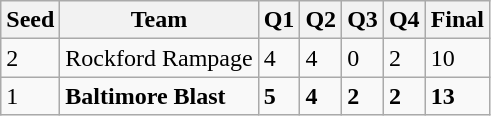<table class="wikitable">
<tr>
<th>Seed</th>
<th>Team</th>
<th>Q1</th>
<th>Q2</th>
<th>Q3</th>
<th>Q4</th>
<th>Final</th>
</tr>
<tr>
<td>2</td>
<td>Rockford Rampage</td>
<td>4</td>
<td>4</td>
<td>0</td>
<td>2</td>
<td>10</td>
</tr>
<tr>
<td>1</td>
<td><strong>Baltimore Blast</strong></td>
<td><strong>5</strong></td>
<td><strong>4</strong></td>
<td><strong>2</strong></td>
<td><strong>2</strong></td>
<td><strong>13</strong></td>
</tr>
</table>
